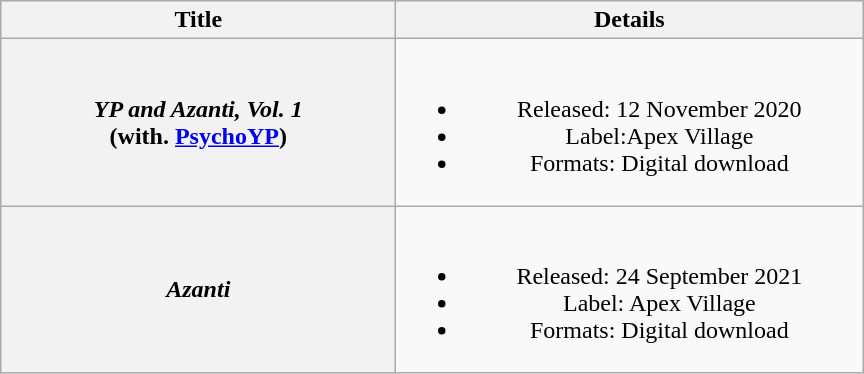<table class="wikitable plainrowheaders" style="text-align:center;">
<tr>
<th scope="col" style="width:16em;">Title</th>
<th scope="col" style="width:19em;">Details</th>
</tr>
<tr>
<th scope="row"><em>YP and Azanti, Vol. 1</em><br>(with. <a href='#'>PsychoYP</a>)</th>
<td><br><ul><li>Released: 12 November 2020</li><li>Label:Apex Village</li><li>Formats: Digital download</li></ul></td>
</tr>
<tr>
<th scope="row"><em>Azanti</em></th>
<td><br><ul><li>Released: 24 September 2021</li><li>Label: Apex Village</li><li>Formats: Digital download</li></ul></td>
</tr>
</table>
